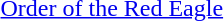<table>
<tr>
<td rowspan=2 style="width:60px; vertical-align:top;"></td>
<td><a href='#'>Order of the Red Eagle</a></td>
</tr>
<tr>
<td></td>
</tr>
</table>
